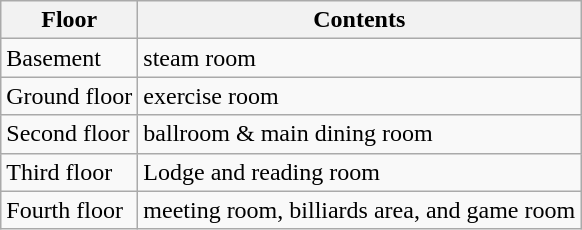<table class="wikitable">
<tr>
<th>Floor</th>
<th>Contents</th>
</tr>
<tr>
<td>Basement</td>
<td>steam room</td>
</tr>
<tr>
<td>Ground floor</td>
<td>exercise room</td>
</tr>
<tr>
<td>Second floor</td>
<td>ballroom & main dining room</td>
</tr>
<tr>
<td>Third floor</td>
<td>Lodge and reading room</td>
</tr>
<tr>
<td>Fourth floor</td>
<td>meeting room, billiards area, and game room</td>
</tr>
</table>
